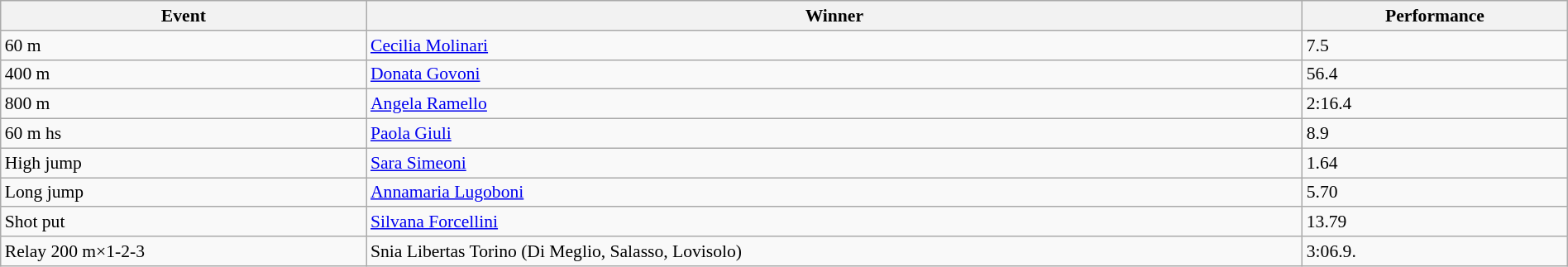<table class="wikitable" width=100% style="font-size:90%; text-align:left;">
<tr>
<th>Event</th>
<th>Winner</th>
<th>Performance</th>
</tr>
<tr>
<td>60 m</td>
<td><a href='#'>Cecilia Molinari</a></td>
<td>7.5</td>
</tr>
<tr>
<td>400 m</td>
<td><a href='#'>Donata Govoni</a></td>
<td>56.4</td>
</tr>
<tr>
<td>800 m</td>
<td><a href='#'>Angela Ramello</a></td>
<td>2:16.4</td>
</tr>
<tr>
<td>60 m hs</td>
<td><a href='#'>Paola Giuli</a></td>
<td>8.9</td>
</tr>
<tr>
<td>High jump</td>
<td><a href='#'>Sara Simeoni</a></td>
<td>1.64</td>
</tr>
<tr>
<td>Long jump</td>
<td><a href='#'>Annamaria Lugoboni</a></td>
<td>5.70</td>
</tr>
<tr>
<td>Shot put</td>
<td><a href='#'>Silvana Forcellini</a></td>
<td>13.79</td>
</tr>
<tr>
<td>Relay 200 m×1-2-3</td>
<td>Snia Libertas Torino (Di Meglio, Salasso, Lovisolo)</td>
<td>3:06.9.</td>
</tr>
</table>
